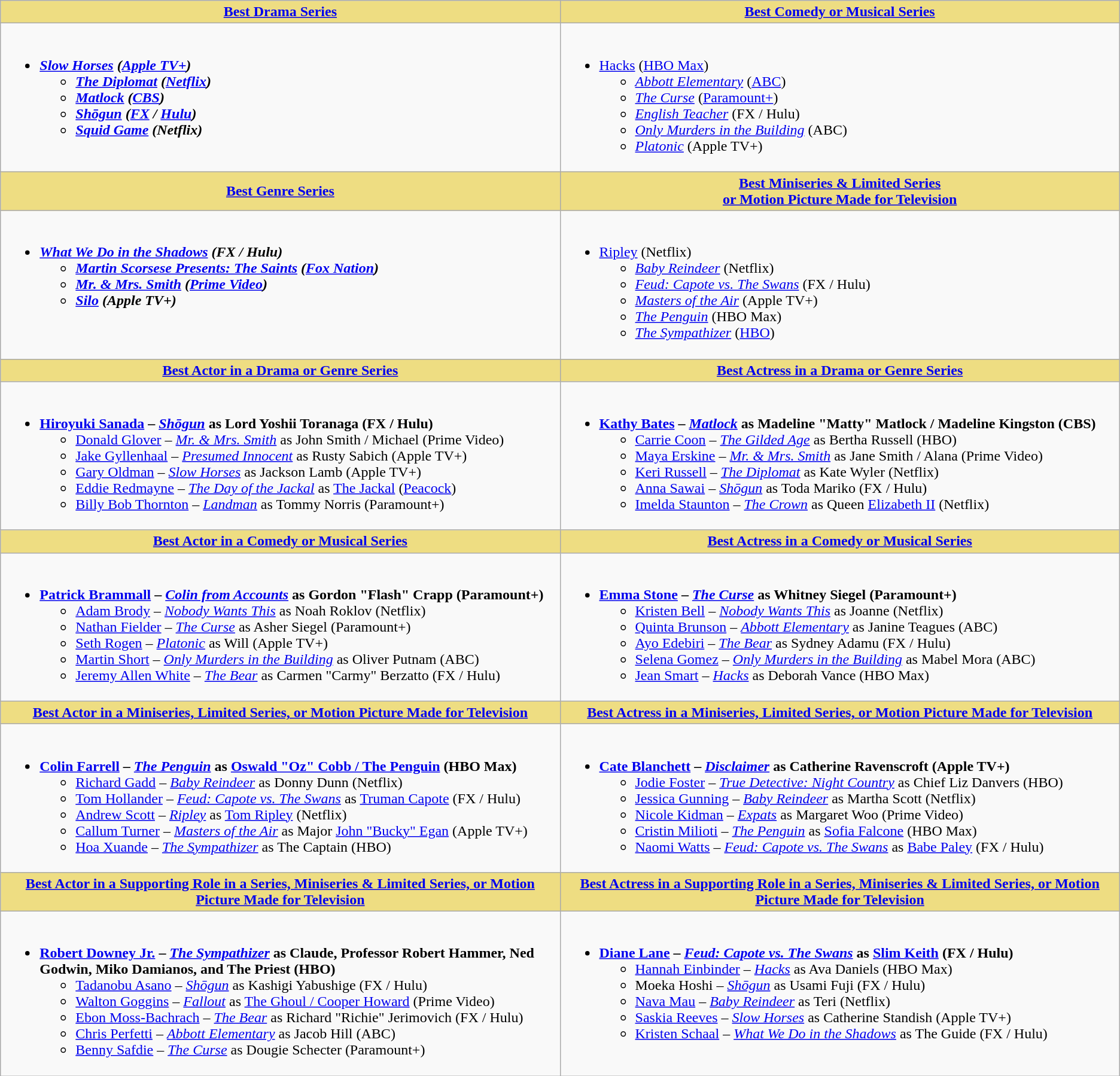<table class="wikitable">
<tr>
<th style="background:#EEDD82; width:50%"><a href='#'>Best Drama Series</a></th>
<th style="background:#EEDD82; width:50%"><a href='#'>Best Comedy or Musical Series</a></th>
</tr>
<tr>
<td valign="top"><br><ul><li><strong><em><a href='#'>Slow Horses</a><em> (<a href='#'>Apple TV+</a>)<strong><ul><li></em><a href='#'>The Diplomat</a><em> (<a href='#'>Netflix</a>)</li><li></em><a href='#'>Matlock</a><em> (<a href='#'>CBS</a>)</li><li></em><a href='#'>Shōgun</a><em> (<a href='#'>FX</a> / <a href='#'>Hulu</a>)</li><li></em><a href='#'>Squid Game</a><em> (Netflix)</li></ul></li></ul></td>
<td valign="top"><br><ul><li></em></strong><a href='#'>Hacks</a></em> (<a href='#'>HBO Max</a>)</strong><ul><li><em><a href='#'>Abbott Elementary</a></em> (<a href='#'>ABC</a>)</li><li><em><a href='#'>The Curse</a></em> (<a href='#'>Paramount+</a>)</li><li><em><a href='#'>English Teacher</a></em> (FX / Hulu)</li><li><em><a href='#'>Only Murders in the Building</a></em> (ABC)</li><li><em><a href='#'>Platonic</a></em> (Apple TV+)</li></ul></li></ul></td>
</tr>
<tr>
<th style="background:#EEDD82; width:50%"><a href='#'>Best Genre Series</a></th>
<th style="background:#EEDD82; width:50%"><a href='#'>Best Miniseries & Limited Series<br>or Motion Picture Made for Television</a></th>
</tr>
<tr>
<td valign="top"><br><ul><li><strong><em><a href='#'>What We Do in the Shadows</a><em> (FX / Hulu)<strong><ul><li></em><a href='#'>Martin Scorsese Presents: The Saints</a><em> (<a href='#'>Fox Nation</a>)</li><li></em><a href='#'>Mr. & Mrs. Smith</a><em> (<a href='#'>Prime Video</a>)</li><li></em><a href='#'>Silo</a><em> (Apple TV+)</li></ul></li></ul></td>
<td valign="top"><br><ul><li></em></strong><a href='#'>Ripley</a></em> (Netflix)</strong><ul><li><em><a href='#'>Baby Reindeer</a></em> (Netflix)</li><li><em><a href='#'>Feud: Capote vs. The Swans</a></em> (FX / Hulu)</li><li><em><a href='#'>Masters of the Air</a></em> (Apple TV+)</li><li><em><a href='#'>The Penguin</a></em> (HBO Max)</li><li><em><a href='#'>The Sympathizer</a></em> (<a href='#'>HBO</a>)</li></ul></li></ul></td>
</tr>
<tr>
<th style="background:#EEDD82; width:50%"><a href='#'>Best Actor in a Drama or Genre Series</a></th>
<th style="background:#EEDD82; width:50%"><a href='#'>Best Actress in a Drama or Genre Series</a></th>
</tr>
<tr>
<td valign="top"><br><ul><li><strong><a href='#'>Hiroyuki Sanada</a> – <em><a href='#'>Shōgun</a></em> as Lord Yoshii Toranaga (FX / Hulu)</strong><ul><li><a href='#'>Donald Glover</a> – <em><a href='#'>Mr. & Mrs. Smith</a></em> as John Smith / Michael (Prime Video)</li><li><a href='#'>Jake Gyllenhaal</a> – <em><a href='#'>Presumed Innocent</a></em> as Rusty Sabich (Apple TV+)</li><li><a href='#'>Gary Oldman</a> – <em><a href='#'>Slow Horses</a></em> as Jackson Lamb (Apple TV+)</li><li><a href='#'>Eddie Redmayne</a> – <em><a href='#'>The Day of the Jackal</a></em> as <a href='#'>The Jackal</a> (<a href='#'>Peacock</a>)</li><li><a href='#'>Billy Bob Thornton</a> – <em><a href='#'>Landman</a></em> as Tommy Norris (Paramount+)</li></ul></li></ul></td>
<td valign="top"><br><ul><li><strong><a href='#'>Kathy Bates</a> – <em><a href='#'>Matlock</a></em> as Madeline "Matty" Matlock / Madeline Kingston (CBS)</strong><ul><li><a href='#'>Carrie Coon</a> – <em><a href='#'>The Gilded Age</a></em> as Bertha Russell (HBO)</li><li><a href='#'>Maya Erskine</a> – <em><a href='#'>Mr. & Mrs. Smith</a></em> as Jane Smith / Alana (Prime Video)</li><li><a href='#'>Keri Russell</a> – <em><a href='#'>The Diplomat</a></em> as Kate Wyler (Netflix)</li><li><a href='#'>Anna Sawai</a> – <em><a href='#'>Shōgun</a></em> as Toda Mariko (FX / Hulu)</li><li><a href='#'>Imelda Staunton</a> – <em><a href='#'>The Crown</a></em> as Queen <a href='#'>Elizabeth II</a> (Netflix)</li></ul></li></ul></td>
</tr>
<tr>
<th style="background:#EEDD82; width:50%"><a href='#'>Best Actor in a Comedy or Musical Series</a></th>
<th style="background:#EEDD82; width:50%"><a href='#'>Best Actress in a Comedy or Musical Series</a></th>
</tr>
<tr>
<td valign="top"><br><ul><li><strong><a href='#'>Patrick Brammall</a> – <em><a href='#'>Colin from Accounts</a></em> as Gordon "Flash" Crapp (Paramount+)</strong><ul><li><a href='#'>Adam Brody</a> – <em><a href='#'>Nobody Wants This</a></em> as Noah Roklov (Netflix)</li><li><a href='#'>Nathan Fielder</a> – <em><a href='#'>The Curse</a></em> as Asher Siegel (Paramount+)</li><li><a href='#'>Seth Rogen</a> – <em><a href='#'>Platonic</a></em> as Will (Apple TV+)</li><li><a href='#'>Martin Short</a> – <em><a href='#'>Only Murders in the Building</a></em> as Oliver Putnam (ABC)</li><li><a href='#'>Jeremy Allen White</a> – <em><a href='#'>The Bear</a></em> as Carmen "Carmy" Berzatto (FX / Hulu)</li></ul></li></ul></td>
<td valign="top"><br><ul><li><strong><a href='#'>Emma Stone</a> – <em><a href='#'>The Curse</a></em> as Whitney Siegel (Paramount+)</strong><ul><li><a href='#'>Kristen Bell</a> – <em><a href='#'>Nobody Wants This</a></em> as Joanne (Netflix)</li><li><a href='#'>Quinta Brunson</a> – <em><a href='#'>Abbott Elementary</a></em> as Janine Teagues (ABC)</li><li><a href='#'>Ayo Edebiri</a> – <em><a href='#'>The Bear</a></em> as Sydney Adamu (FX / Hulu)</li><li><a href='#'>Selena Gomez</a> – <em><a href='#'>Only Murders in the Building</a></em> as Mabel Mora (ABC)</li><li><a href='#'>Jean Smart</a> – <em><a href='#'>Hacks</a></em> as Deborah Vance (HBO Max)</li></ul></li></ul></td>
</tr>
<tr>
<th style="background:#EEDD82; width:50%"><a href='#'>Best Actor in a Miniseries, Limited Series, or Motion Picture Made for Television</a></th>
<th style="background:#EEDD82; width:50%"><a href='#'>Best Actress in a Miniseries, Limited Series, or Motion Picture Made for Television</a></th>
</tr>
<tr>
<td valign="top"><br><ul><li><strong><a href='#'>Colin Farrell</a> – <em><a href='#'>The Penguin</a></em> as <a href='#'>Oswald "Oz" Cobb / The Penguin</a> (HBO Max)</strong><ul><li><a href='#'>Richard Gadd</a> – <em><a href='#'>Baby Reindeer</a></em> as Donny Dunn (Netflix)</li><li><a href='#'>Tom Hollander</a> – <em><a href='#'>Feud: Capote vs. The Swans</a></em> as <a href='#'>Truman Capote</a> (FX / Hulu)</li><li><a href='#'>Andrew Scott</a> – <em><a href='#'>Ripley</a></em> as <a href='#'>Tom Ripley</a> (Netflix)</li><li><a href='#'>Callum Turner</a> – <em><a href='#'>Masters of the Air</a></em> as Major <a href='#'>John "Bucky" Egan</a> (Apple TV+)</li><li><a href='#'>Hoa Xuande</a> – <em><a href='#'>The Sympathizer</a></em> as The Captain (HBO)</li></ul></li></ul></td>
<td valign="top"><br><ul><li><strong><a href='#'>Cate Blanchett</a> – <em><a href='#'>Disclaimer</a></em> as Catherine Ravenscroft (Apple TV+)</strong><ul><li><a href='#'>Jodie Foster</a> – <em><a href='#'>True Detective: Night Country</a></em> as Chief Liz Danvers (HBO)</li><li><a href='#'>Jessica Gunning</a> – <em><a href='#'>Baby Reindeer</a></em> as Martha Scott (Netflix)</li><li><a href='#'>Nicole Kidman</a> – <em><a href='#'>Expats</a></em> as Margaret Woo (Prime Video)</li><li><a href='#'>Cristin Milioti</a> – <em><a href='#'>The Penguin</a></em> as <a href='#'>Sofia Falcone</a> (HBO Max)</li><li><a href='#'>Naomi Watts</a> – <em><a href='#'>Feud: Capote vs. The Swans</a></em> as <a href='#'>Babe Paley</a> (FX / Hulu)</li></ul></li></ul></td>
</tr>
<tr>
<th style="background:#EEDD82; width:50%"><a href='#'>Best Actor in a Supporting Role in a Series, Miniseries & Limited Series, or Motion Picture Made for Television</a></th>
<th style="background:#EEDD82; width:50%"><a href='#'>Best Actress in a Supporting Role in a Series, Miniseries & Limited Series, or Motion Picture Made for Television</a></th>
</tr>
<tr>
<td valign="top"><br><ul><li><strong><a href='#'>Robert Downey Jr.</a> – <em><a href='#'>The Sympathizer</a></em> as Claude, Professor Robert Hammer, Ned Godwin, Miko Damianos, and The Priest (HBO)</strong><ul><li><a href='#'>Tadanobu Asano</a> – <em><a href='#'>Shōgun</a></em> as Kashigi Yabushige (FX / Hulu)</li><li><a href='#'>Walton Goggins</a> – <em><a href='#'>Fallout</a></em> as <a href='#'>The Ghoul / Cooper Howard</a> (Prime Video)</li><li><a href='#'>Ebon Moss-Bachrach</a> – <em><a href='#'>The Bear</a></em> as Richard "Richie" Jerimovich (FX / Hulu)</li><li><a href='#'>Chris Perfetti</a> – <em><a href='#'>Abbott Elementary</a></em> as Jacob Hill (ABC)</li><li><a href='#'>Benny Safdie</a> – <em><a href='#'>The Curse</a></em> as Dougie Schecter (Paramount+)</li></ul></li></ul></td>
<td valign="top"><br><ul><li><strong><a href='#'>Diane Lane</a> – <em><a href='#'>Feud: Capote vs. The Swans</a></em> as <a href='#'>Slim Keith</a> (FX / Hulu)</strong><ul><li><a href='#'>Hannah Einbinder</a> – <em><a href='#'>Hacks</a></em> as Ava Daniels (HBO Max)</li><li>Moeka Hoshi – <em><a href='#'>Shōgun</a></em> as Usami Fuji (FX / Hulu)</li><li><a href='#'>Nava Mau</a> – <em><a href='#'>Baby Reindeer</a></em> as Teri (Netflix)</li><li><a href='#'>Saskia Reeves</a> – <em><a href='#'>Slow Horses</a></em> as Catherine Standish (Apple TV+)</li><li><a href='#'>Kristen Schaal</a> – <em><a href='#'>What We Do in the Shadows</a></em> as The Guide (FX / Hulu)</li></ul></li></ul></td>
</tr>
</table>
